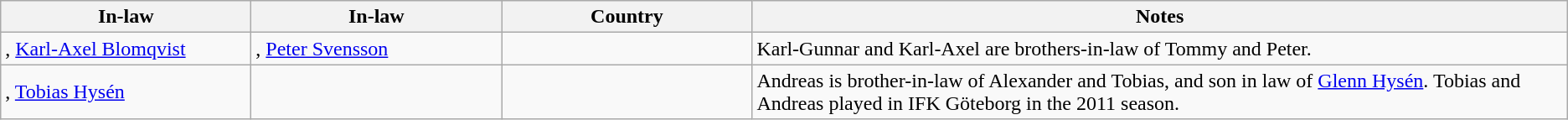<table class="wikitable sortable">
<tr>
<th style="width:12em;">In-law</th>
<th style="width:12em;">In-law</th>
<th style="width:12em;">Country</th>
<th>Notes</th>
</tr>
<tr>
<td>, <a href='#'>Karl-Axel Blomqvist</a></td>
<td>, <a href='#'>Peter Svensson</a></td>
<td></td>
<td>Karl-Gunnar and Karl-Axel are brothers-in-law of Tommy and Peter.</td>
</tr>
<tr>
<td>, <a href='#'>Tobias Hysén</a></td>
<td></td>
<td></td>
<td>Andreas is brother-in-law of Alexander and Tobias, and son in law of <a href='#'>Glenn Hysén</a>. Tobias and Andreas played in IFK Göteborg in the 2011 season.</td>
</tr>
</table>
